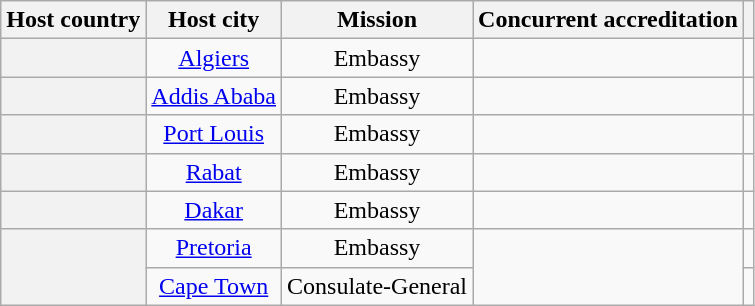<table class="wikitable plainrowheaders" style="text-align:center;">
<tr>
<th scope="col">Host country</th>
<th scope="col">Host city</th>
<th scope="col">Mission</th>
<th scope="col">Concurrent accreditation</th>
<th scope="col"></th>
</tr>
<tr>
<th scope="row"></th>
<td><a href='#'>Algiers</a></td>
<td>Embassy</td>
<td></td>
<td></td>
</tr>
<tr>
<th scope="row"></th>
<td><a href='#'>Addis Ababa</a></td>
<td>Embassy</td>
<td></td>
<td></td>
</tr>
<tr>
<th scope="row"></th>
<td><a href='#'>Port Louis</a></td>
<td>Embassy</td>
<td></td>
<td></td>
</tr>
<tr>
<th scope="row"></th>
<td><a href='#'>Rabat</a></td>
<td>Embassy</td>
<td></td>
<td></td>
</tr>
<tr>
<th scope="row"></th>
<td><a href='#'>Dakar</a></td>
<td>Embassy</td>
<td></td>
<td></td>
</tr>
<tr>
<th scope="row" rowspan="2"></th>
<td><a href='#'>Pretoria</a></td>
<td>Embassy</td>
<td rowspan="2"></td>
<td></td>
</tr>
<tr>
<td><a href='#'>Cape Town</a></td>
<td>Consulate-General</td>
<td></td>
</tr>
</table>
